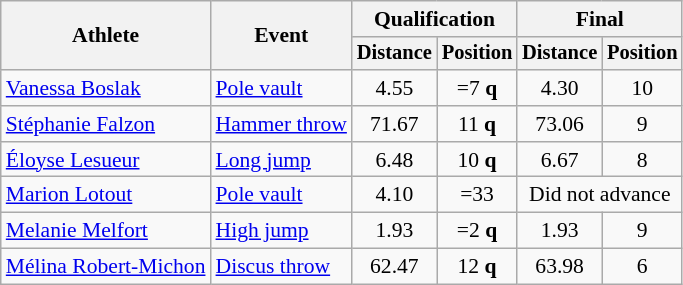<table class=wikitable style="font-size:90%">
<tr>
<th rowspan="2">Athlete</th>
<th rowspan="2">Event</th>
<th colspan="2">Qualification</th>
<th colspan="2">Final</th>
</tr>
<tr style="font-size:95%">
<th>Distance</th>
<th>Position</th>
<th>Distance</th>
<th>Position</th>
</tr>
<tr align=center>
<td align=left><a href='#'>Vanessa Boslak</a></td>
<td align=left><a href='#'>Pole vault</a></td>
<td>4.55</td>
<td>=7 <strong>q</strong></td>
<td>4.30</td>
<td>10</td>
</tr>
<tr align=center>
<td align=left><a href='#'>Stéphanie Falzon</a></td>
<td align=left><a href='#'>Hammer throw</a></td>
<td>71.67</td>
<td>11 <strong>q</strong></td>
<td>73.06</td>
<td>9</td>
</tr>
<tr align=center>
<td align=left><a href='#'>Éloyse Lesueur</a></td>
<td align=left><a href='#'>Long jump</a></td>
<td>6.48</td>
<td>10 <strong>q</strong></td>
<td>6.67</td>
<td>8</td>
</tr>
<tr align=center>
<td align=left><a href='#'>Marion Lotout</a></td>
<td align=left><a href='#'>Pole vault</a></td>
<td>4.10</td>
<td>=33</td>
<td colspan=2>Did not advance</td>
</tr>
<tr align=center>
<td align=left><a href='#'>Melanie Melfort</a></td>
<td align=left><a href='#'>High jump</a></td>
<td>1.93</td>
<td>=2 <strong>q</strong></td>
<td>1.93</td>
<td>9</td>
</tr>
<tr align=center>
<td align=left><a href='#'>Mélina Robert-Michon</a></td>
<td align=left><a href='#'>Discus throw</a></td>
<td>62.47</td>
<td>12 <strong>q</strong></td>
<td>63.98</td>
<td>6</td>
</tr>
</table>
